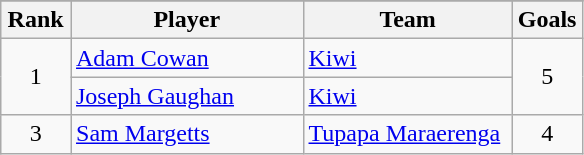<table class="wikitable" style="text-align:center; float:left; margin-right:1em;">
<tr>
</tr>
<tr>
<th style="width:12%;">Rank</th>
<th style="width:40%;">Player</th>
<th style="width:36%;">Team</th>
<th style="width:12%;">Goals</th>
</tr>
<tr>
<td rowspan=2>1</td>
<td align=left> <a href='#'>Adam Cowan</a></td>
<td align=left> <a href='#'>Kiwi</a></td>
<td rowspan=2>5</td>
</tr>
<tr>
<td align=left> <a href='#'>Joseph Gaughan</a></td>
<td align=left> <a href='#'>Kiwi</a></td>
</tr>
<tr>
<td>3</td>
<td align=left> <a href='#'>Sam Margetts</a></td>
<td align=left> <a href='#'>Tupapa Maraerenga</a></td>
<td>4</td>
</tr>
</table>
